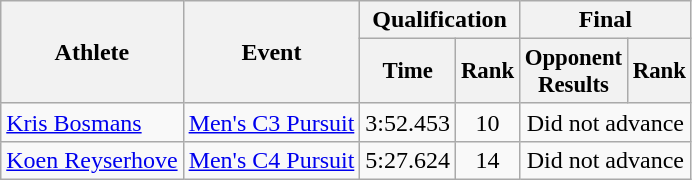<table class="wikitable" border="1">
<tr>
<th rowspan="2">Athlete</th>
<th rowspan="2">Event</th>
<th colspan=2>Qualification</th>
<th colspan=2>Final</th>
</tr>
<tr style="font-size:95%">
<th>Time</th>
<th>Rank</th>
<th>Opponent<br>Results</th>
<th>Rank</th>
</tr>
<tr>
<td><a href='#'>Kris Bosmans</a></td>
<td><a href='#'>Men's C3 Pursuit</a></td>
<td align=center>3:52.453</td>
<td align=center>10</td>
<td align=center colspan=2>Did not advance</td>
</tr>
<tr>
<td><a href='#'>Koen Reyserhove</a></td>
<td><a href='#'>Men's C4 Pursuit</a></td>
<td align=center>5:27.624</td>
<td align=center>14</td>
<td align=center colspan=2>Did not advance</td>
</tr>
</table>
